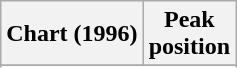<table class="wikitable">
<tr>
<th>Chart (1996)</th>
<th>Peak<br>position</th>
</tr>
<tr>
</tr>
<tr>
</tr>
</table>
